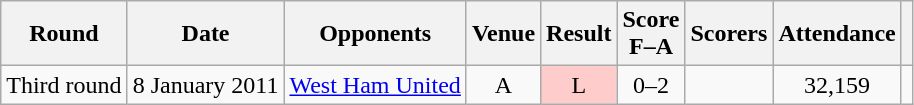<table class="wikitable plainrowheaders" style="text-align:center">
<tr>
<th scope=col>Round</th>
<th scope=col>Date</th>
<th scope=col>Opponents</th>
<th scope=col>Venue</th>
<th scope=col>Result</th>
<th scope=col>Score<br>F–A</th>
<th scope=col>Scorers</th>
<th scope=col>Attendance</th>
<th scope=col></th>
</tr>
<tr>
<td>Third round</td>
<td>8 January 2011</td>
<td><a href='#'>West Ham United</a></td>
<td>A</td>
<td style="background-color:#FFCCCC">L</td>
<td>0–2</td>
<td></td>
<td>32,159</td>
<td></td>
</tr>
</table>
